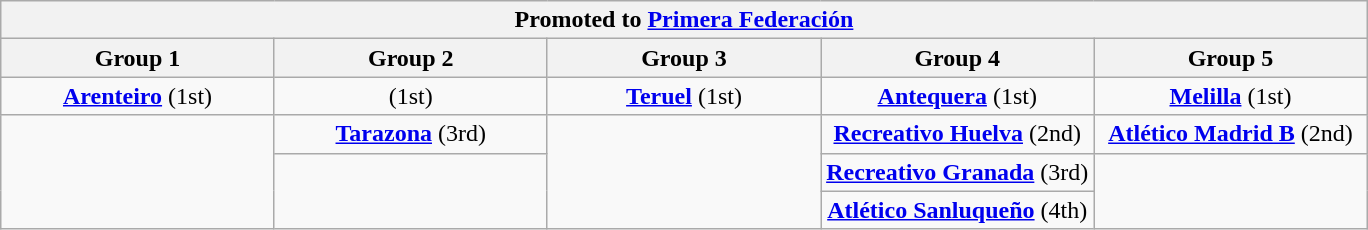<table class="wikitable" style="text-align: center; margin: 0 auto;">
<tr>
<th colspan="5">Promoted to <a href='#'>Primera Federación</a></th>
</tr>
<tr>
<th width=20%>Group 1</th>
<th width=20%>Group 2</th>
<th width=20%>Group 3</th>
<th width=20%>Group 4</th>
<th width=20%>Group 5</th>
</tr>
<tr>
<td><strong><a href='#'>Arenteiro</a></strong> (1st)<br></td>
<td> (1st)<br></td>
<td><strong><a href='#'>Teruel</a></strong> (1st)<br></td>
<td><strong><a href='#'>Antequera</a></strong> (1st)<br></td>
<td><strong><a href='#'>Melilla</a></strong> (1st)<br></td>
</tr>
<tr>
<td rowspan=3></td>
<td><strong><a href='#'>Tarazona</a></strong> (3rd)<br></td>
<td rowspan=3></td>
<td><strong><a href='#'>Recreativo Huelva</a></strong> (2nd)<br></td>
<td><strong><a href='#'>Atlético Madrid B</a></strong> (2nd)<br></td>
</tr>
<tr>
<td rowspan=2></td>
<td><strong><a href='#'>Recreativo Granada</a></strong> (3rd)<br></td>
<td rowspan=2></td>
</tr>
<tr>
<td><strong><a href='#'>Atlético Sanluqueño</a></strong> (4th)<br></td>
</tr>
</table>
